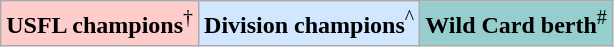<table class="wikitable">
<tr>
<td style="background:#fcc;"><strong>USFL champions</strong><sup>†</sup></td>
<td style="background:#d0e7ff;"><strong>Division champions</strong><sup>^</sup></td>
<td style="background:#96cdcd;"><strong>Wild Card berth</strong><sup>#</sup></td>
</tr>
</table>
